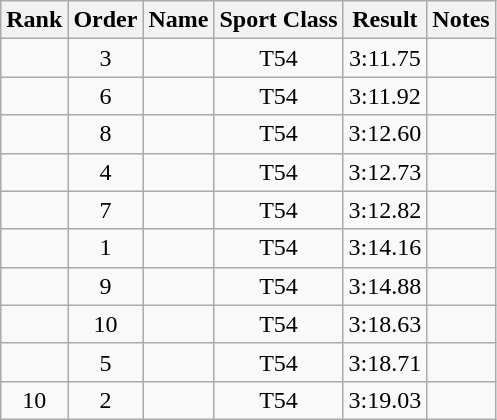<table class="wikitable sortable" style="text-align:center">
<tr>
<th>Rank</th>
<th>Order</th>
<th>Name</th>
<th>Sport Class</th>
<th>Result</th>
<th>Notes</th>
</tr>
<tr>
<td></td>
<td>3</td>
<td align="left"></td>
<td>T54</td>
<td>3:11.75</td>
<td></td>
</tr>
<tr>
<td></td>
<td>6</td>
<td align="left"></td>
<td>T54</td>
<td>3:11.92</td>
<td></td>
</tr>
<tr>
<td></td>
<td>8</td>
<td align="left"></td>
<td>T54</td>
<td>3:12.60</td>
<td></td>
</tr>
<tr>
<td></td>
<td>4</td>
<td align="left"></td>
<td>T54</td>
<td>3:12.73</td>
<td></td>
</tr>
<tr>
<td></td>
<td>7</td>
<td align="left"></td>
<td>T54</td>
<td>3:12.82</td>
<td></td>
</tr>
<tr>
<td></td>
<td>1</td>
<td align="left"></td>
<td>T54</td>
<td>3:14.16</td>
<td></td>
</tr>
<tr>
<td></td>
<td>9</td>
<td align="left"></td>
<td>T54</td>
<td>3:14.88</td>
<td></td>
</tr>
<tr>
<td></td>
<td>10</td>
<td align="left"></td>
<td>T54</td>
<td>3:18.63</td>
<td></td>
</tr>
<tr>
<td></td>
<td>5</td>
<td align="left"></td>
<td>T54</td>
<td>3:18.71</td>
<td></td>
</tr>
<tr>
<td>10</td>
<td>2</td>
<td align="left"></td>
<td>T54</td>
<td>3:19.03</td>
<td></td>
</tr>
</table>
